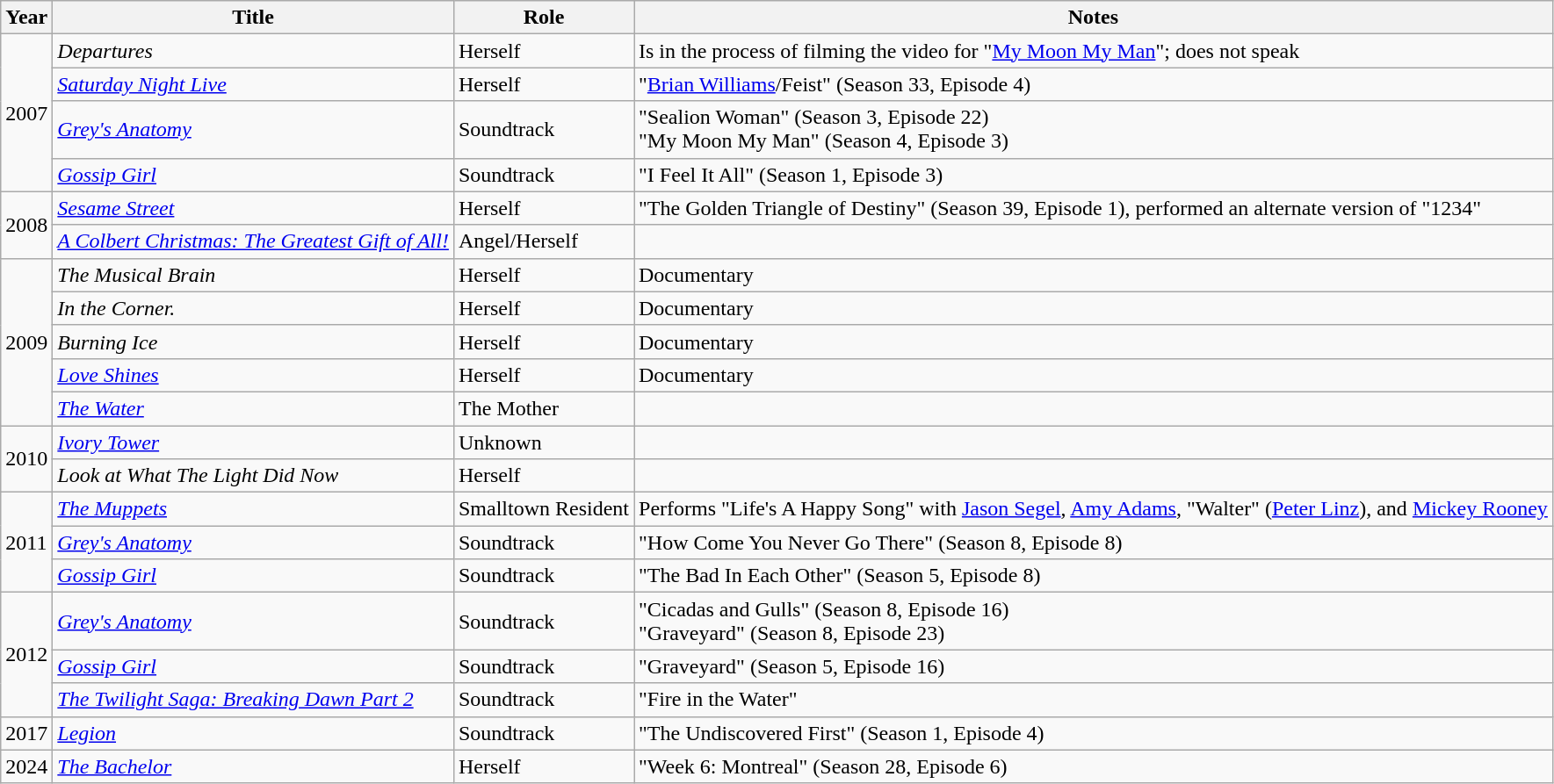<table class="wikitable sortable">
<tr>
<th>Year</th>
<th>Title</th>
<th>Role</th>
<th class="unsortable">Notes</th>
</tr>
<tr>
<td rowspan="4">2007</td>
<td><em>Departures</em></td>
<td>Herself</td>
<td>Is in the process of filming the video for "<a href='#'>My Moon My Man</a>"; does not speak</td>
</tr>
<tr>
<td><em><a href='#'>Saturday Night Live</a></em></td>
<td>Herself</td>
<td>"<a href='#'>Brian Williams</a>/Feist" (Season 33, Episode 4)</td>
</tr>
<tr>
<td><em><a href='#'>Grey's Anatomy</a></em></td>
<td>Soundtrack</td>
<td>"Sealion Woman" (Season 3, Episode 22)<br>"My Moon My Man" (Season 4, Episode 3)</td>
</tr>
<tr>
<td><em><a href='#'>Gossip Girl</a></em></td>
<td>Soundtrack</td>
<td>"I Feel It All" (Season 1, Episode 3)</td>
</tr>
<tr>
<td rowspan=2>2008</td>
<td><em><a href='#'>Sesame Street</a></em></td>
<td>Herself</td>
<td>"The Golden Triangle of Destiny" (Season 39, Episode 1), performed an alternate version of "1234"</td>
</tr>
<tr>
<td><em><a href='#'>A Colbert Christmas: The Greatest Gift of All!</a></em></td>
<td>Angel/Herself</td>
<td></td>
</tr>
<tr>
<td rowspan=5>2009</td>
<td><em>The Musical Brain</em></td>
<td>Herself</td>
<td>Documentary</td>
</tr>
<tr>
<td><em>In the Corner.</em></td>
<td>Herself</td>
<td>Documentary</td>
</tr>
<tr>
<td><em>Burning Ice</em></td>
<td>Herself</td>
<td>Documentary</td>
</tr>
<tr>
<td><em><a href='#'>Love Shines</a></em></td>
<td>Herself</td>
<td>Documentary</td>
</tr>
<tr>
<td><em><a href='#'>The Water</a></em></td>
<td>The Mother</td>
<td></td>
</tr>
<tr>
<td rowspan=2>2010</td>
<td><em><a href='#'>Ivory Tower</a></em></td>
<td>Unknown</td>
<td></td>
</tr>
<tr>
<td><em>Look at What The Light Did Now</em></td>
<td>Herself</td>
<td></td>
</tr>
<tr>
<td rowspan="3">2011</td>
<td><em><a href='#'>The Muppets</a></em></td>
<td>Smalltown Resident</td>
<td>Performs "Life's A Happy Song" with <a href='#'>Jason Segel</a>, <a href='#'>Amy Adams</a>, "Walter" (<a href='#'>Peter Linz</a>), and <a href='#'>Mickey Rooney</a></td>
</tr>
<tr>
<td><em><a href='#'>Grey's Anatomy</a></em></td>
<td>Soundtrack</td>
<td>"How Come You Never Go There" (Season 8, Episode 8)</td>
</tr>
<tr>
<td><em><a href='#'>Gossip Girl</a></em></td>
<td>Soundtrack</td>
<td>"The Bad In Each Other" (Season 5, Episode 8)</td>
</tr>
<tr>
<td rowspan="3">2012</td>
<td><em><a href='#'>Grey's Anatomy</a></em></td>
<td>Soundtrack</td>
<td>"Cicadas and Gulls" (Season 8, Episode 16)<br>"Graveyard" (Season 8, Episode 23)</td>
</tr>
<tr>
<td><em><a href='#'>Gossip Girl</a></em></td>
<td>Soundtrack</td>
<td>"Graveyard" (Season 5, Episode 16)</td>
</tr>
<tr>
<td><em><a href='#'>The Twilight Saga: Breaking Dawn Part 2</a></em></td>
<td>Soundtrack</td>
<td>"Fire in the Water"</td>
</tr>
<tr>
<td>2017</td>
<td><em><a href='#'>Legion</a></em></td>
<td>Soundtrack</td>
<td>"The Undiscovered First" (Season 1, Episode 4)</td>
</tr>
<tr>
<td>2024</td>
<td><em><a href='#'>The Bachelor</a></em></td>
<td>Herself</td>
<td>"Week 6: Montreal" (Season 28, Episode 6)</td>
</tr>
</table>
